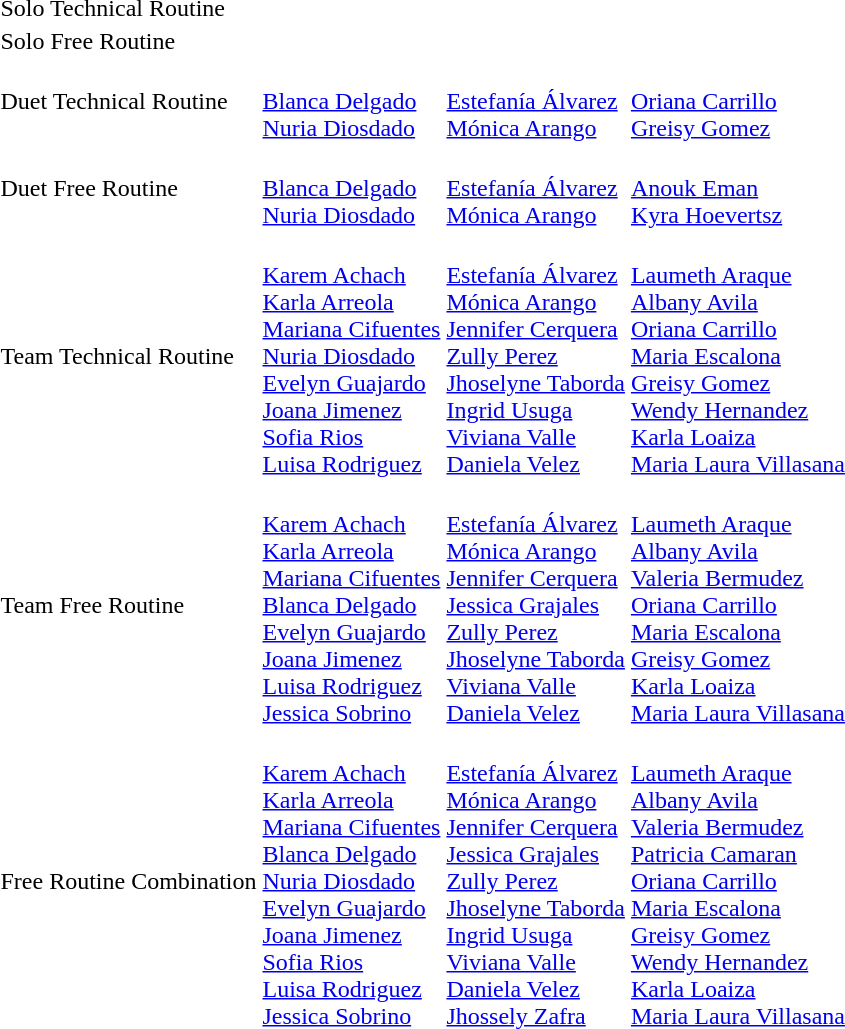<table>
<tr>
<td>Solo Technical Routine </td>
<td></td>
<td></td>
<td></td>
</tr>
<tr>
<td>Solo Free Routine</td>
<td></td>
<td></td>
<td></td>
</tr>
<tr>
<td>Duet Technical Routine </td>
<td><br><a href='#'>Blanca Delgado</a><br><a href='#'>Nuria Diosdado</a></td>
<td><br><a href='#'>Estefanía Álvarez</a><br><a href='#'>Mónica Arango</a></td>
<td><br><a href='#'>Oriana Carrillo</a><br><a href='#'>Greisy Gomez</a></td>
</tr>
<tr>
<td>Duet Free Routine</td>
<td><br><a href='#'>Blanca Delgado</a><br><a href='#'>Nuria Diosdado</a></td>
<td><br><a href='#'>Estefanía Álvarez</a><br><a href='#'>Mónica Arango</a></td>
<td><br><a href='#'>Anouk Eman</a><br><a href='#'>Kyra Hoevertsz</a></td>
</tr>
<tr>
<td>Team Technical Routine</td>
<td><br><a href='#'>Karem Achach</a><br><a href='#'>Karla Arreola</a><br><a href='#'>Mariana Cifuentes</a><br><a href='#'>Nuria Diosdado</a><br><a href='#'>Evelyn Guajardo</a><br><a href='#'>Joana Jimenez</a><br><a href='#'>Sofia Rios</a><br><a href='#'>Luisa Rodriguez</a></td>
<td><br><a href='#'>Estefanía Álvarez</a><br><a href='#'>Mónica Arango</a><br><a href='#'>Jennifer Cerquera</a><br><a href='#'>Zully Perez</a><br><a href='#'>Jhoselyne Taborda</a><br><a href='#'>Ingrid Usuga</a><br><a href='#'>Viviana Valle</a><br><a href='#'>Daniela Velez</a></td>
<td><br><a href='#'>Laumeth Araque</a><br><a href='#'>Albany Avila</a><br><a href='#'>Oriana Carrillo</a><br><a href='#'>Maria Escalona</a><br><a href='#'>Greisy Gomez</a><br><a href='#'>Wendy Hernandez</a><br><a href='#'>Karla Loaiza</a><br><a href='#'>Maria Laura Villasana</a></td>
</tr>
<tr>
<td>Team Free Routine</td>
<td><br><a href='#'>Karem Achach</a><br><a href='#'>Karla Arreola</a><br><a href='#'>Mariana Cifuentes</a><br><a href='#'>Blanca Delgado</a><br><a href='#'>Evelyn Guajardo</a><br><a href='#'>Joana Jimenez</a><br><a href='#'>Luisa Rodriguez</a><br><a href='#'>Jessica Sobrino</a></td>
<td><br><a href='#'>Estefanía Álvarez</a><br><a href='#'>Mónica Arango</a><br><a href='#'>Jennifer Cerquera</a><br><a href='#'>Jessica Grajales</a><br><a href='#'>Zully Perez</a><br><a href='#'>Jhoselyne Taborda</a><br><a href='#'>Viviana Valle</a><br><a href='#'>Daniela Velez</a></td>
<td><br><a href='#'>Laumeth Araque</a><br><a href='#'>Albany Avila</a><br><a href='#'>Valeria Bermudez</a><br><a href='#'>Oriana Carrillo</a><br><a href='#'>Maria Escalona</a><br><a href='#'>Greisy Gomez</a><br><a href='#'>Karla Loaiza</a><br><a href='#'>Maria Laura Villasana</a></td>
</tr>
<tr>
<td>Free Routine Combination</td>
<td><br><a href='#'>Karem Achach</a><br><a href='#'>Karla Arreola</a><br><a href='#'>Mariana Cifuentes</a><br><a href='#'>Blanca Delgado</a><br><a href='#'>Nuria Diosdado</a><br><a href='#'>Evelyn Guajardo</a><br><a href='#'>Joana Jimenez</a><br><a href='#'>Sofia Rios</a><br><a href='#'>Luisa Rodriguez</a><br><a href='#'>Jessica Sobrino</a></td>
<td><br><a href='#'>Estefanía Álvarez</a><br><a href='#'>Mónica Arango</a><br><a href='#'>Jennifer Cerquera</a><br><a href='#'>Jessica Grajales</a><br><a href='#'>Zully Perez</a><br><a href='#'>Jhoselyne Taborda</a><br><a href='#'>Ingrid Usuga</a><br><a href='#'>Viviana Valle</a><br><a href='#'>Daniela Velez</a><br><a href='#'>Jhossely Zafra</a></td>
<td><br><a href='#'>Laumeth Araque</a><br><a href='#'>Albany Avila</a><br><a href='#'>Valeria Bermudez</a><br><a href='#'>Patricia Camaran</a><br><a href='#'>Oriana Carrillo</a><br><a href='#'>Maria Escalona</a><br><a href='#'>Greisy Gomez</a><br><a href='#'>Wendy Hernandez</a><br><a href='#'>Karla Loaiza</a><br><a href='#'>Maria Laura Villasana</a></td>
</tr>
<tr>
</tr>
</table>
